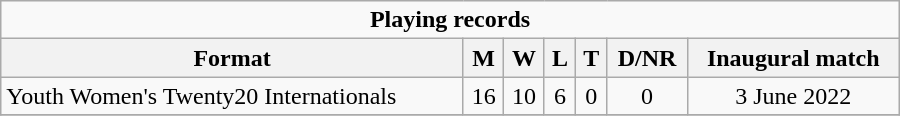<table class="wikitable" style="text-align: center; width: 600px">
<tr>
<td colspan=7 align="center"><strong>Playing records</strong></td>
</tr>
<tr>
<th>Format</th>
<th>M</th>
<th>W</th>
<th>L</th>
<th>T</th>
<th>D/NR</th>
<th>Inaugural match</th>
</tr>
<tr>
<td align="left">Youth Women's Twenty20 Internationals</td>
<td>16</td>
<td>10</td>
<td>6</td>
<td>0</td>
<td>0</td>
<td>3 June 2022</td>
</tr>
<tr>
</tr>
</table>
